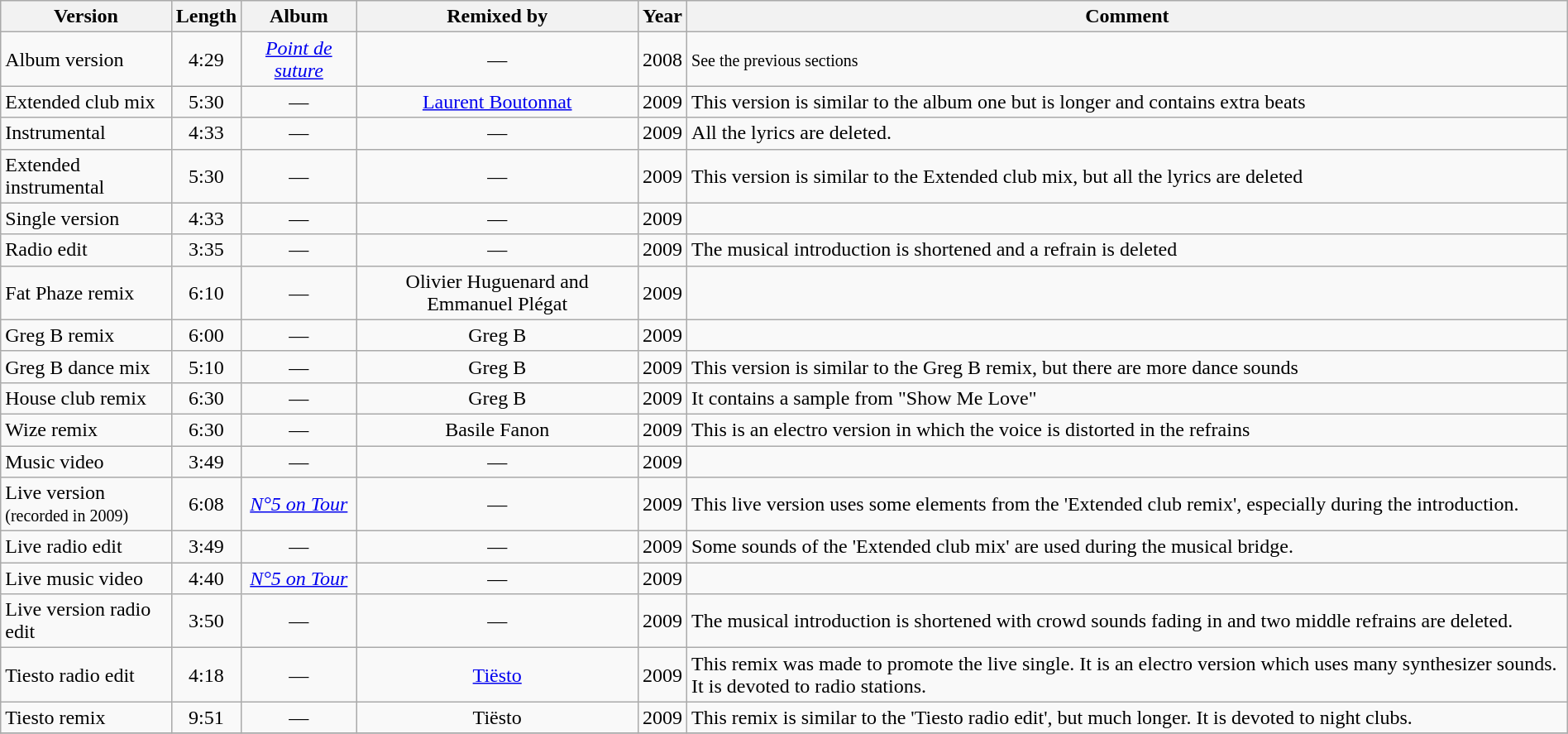<table class="wikitable sortable" width="100%" border="1">
<tr>
<th>Version</th>
<th>Length</th>
<th>Album</th>
<th>Remixed by</th>
<th>Year</th>
<th>Comment</th>
</tr>
<tr>
<td>Album version</td>
<td align="center">4:29</td>
<td align="center"><em><a href='#'>Point de suture</a></em></td>
<td align="center">—</td>
<td align="center">2008</td>
<td><small>See the previous sections</small></td>
</tr>
<tr>
<td>Extended club mix</td>
<td align="center">5:30</td>
<td align="center">—</td>
<td align="center"><a href='#'>Laurent Boutonnat</a></td>
<td align="center">2009</td>
<td>This version is similar to the album one but is longer and contains extra beats</td>
</tr>
<tr>
<td>Instrumental</td>
<td align="center">4:33</td>
<td align="center">—</td>
<td align="center">—</td>
<td align="center">2009</td>
<td>All the lyrics are deleted.</td>
</tr>
<tr>
<td>Extended instrumental</td>
<td align="center">5:30</td>
<td align="center">—</td>
<td align="center">—</td>
<td align="center">2009</td>
<td>This version is similar to the Extended club mix, but all the lyrics are deleted</td>
</tr>
<tr>
<td>Single version</td>
<td align="center">4:33</td>
<td align="center">—</td>
<td align="center">—</td>
<td align="center">2009</td>
<td></td>
</tr>
<tr>
<td>Radio edit</td>
<td align="center">3:35</td>
<td align="center">—</td>
<td align="center">—</td>
<td align="center">2009</td>
<td>The musical introduction is shortened and a refrain is deleted</td>
</tr>
<tr>
<td>Fat Phaze remix</td>
<td align="center">6:10</td>
<td align="center">—</td>
<td align="center">Olivier Huguenard and Emmanuel Plégat</td>
<td align="center">2009</td>
<td></td>
</tr>
<tr>
<td>Greg B remix</td>
<td align="center">6:00</td>
<td align="center">—</td>
<td align="center">Greg B</td>
<td align="center">2009</td>
<td></td>
</tr>
<tr>
<td>Greg B dance mix</td>
<td align="center">5:10</td>
<td align="center">—</td>
<td align="center">Greg B</td>
<td align="center">2009</td>
<td>This version is similar to the Greg B remix, but there are more dance sounds</td>
</tr>
<tr>
<td>House club remix</td>
<td align="center">6:30</td>
<td align="center">—</td>
<td align="center">Greg B</td>
<td align="center">2009</td>
<td>It contains a sample from "Show Me Love"</td>
</tr>
<tr>
<td>Wize remix</td>
<td align="center">6:30</td>
<td align="center">—</td>
<td align="center">Basile Fanon</td>
<td align="center">2009</td>
<td>This is an electro version in which the voice is distorted in the refrains</td>
</tr>
<tr>
<td>Music video</td>
<td align="center">3:49</td>
<td align="center">—</td>
<td align="center">—</td>
<td align="center">2009</td>
<td></td>
</tr>
<tr>
<td>Live version <br><small>(recorded in 2009)</small></td>
<td align="center">6:08</td>
<td align="center"><em><a href='#'>N°5 on Tour</a></em></td>
<td align="center">—</td>
<td align="center">2009</td>
<td>This live version uses some elements from the 'Extended club remix', especially during the introduction.</td>
</tr>
<tr>
<td>Live radio edit</td>
<td align="center">3:49</td>
<td align="center">—</td>
<td align="center">—</td>
<td align="center">2009</td>
<td>Some sounds of the 'Extended club mix' are used during the musical bridge.</td>
</tr>
<tr>
<td>Live music video</td>
<td align="center">4:40</td>
<td align="center"><em><a href='#'>N°5 on Tour</a></em></td>
<td align="center">—</td>
<td align="center">2009</td>
<td></td>
</tr>
<tr>
<td>Live version radio edit</td>
<td align="center">3:50</td>
<td align="center">—</td>
<td align="center">—</td>
<td align="center">2009</td>
<td>The musical introduction is shortened with crowd sounds fading in and two middle refrains are deleted.</td>
</tr>
<tr>
<td>Tiesto radio edit</td>
<td align="center">4:18</td>
<td align="center">—</td>
<td align="center"><a href='#'>Tiësto</a></td>
<td align="center">2009</td>
<td>This remix was made to promote the live single. It is an electro version which uses many synthesizer sounds. It is devoted to radio stations.</td>
</tr>
<tr>
<td>Tiesto remix</td>
<td align="center">9:51</td>
<td align="center">—</td>
<td align="center">Tiësto</td>
<td align="center">2009</td>
<td>This remix is similar to the 'Tiesto radio edit', but much longer. It is devoted to night clubs.</td>
</tr>
<tr>
</tr>
</table>
